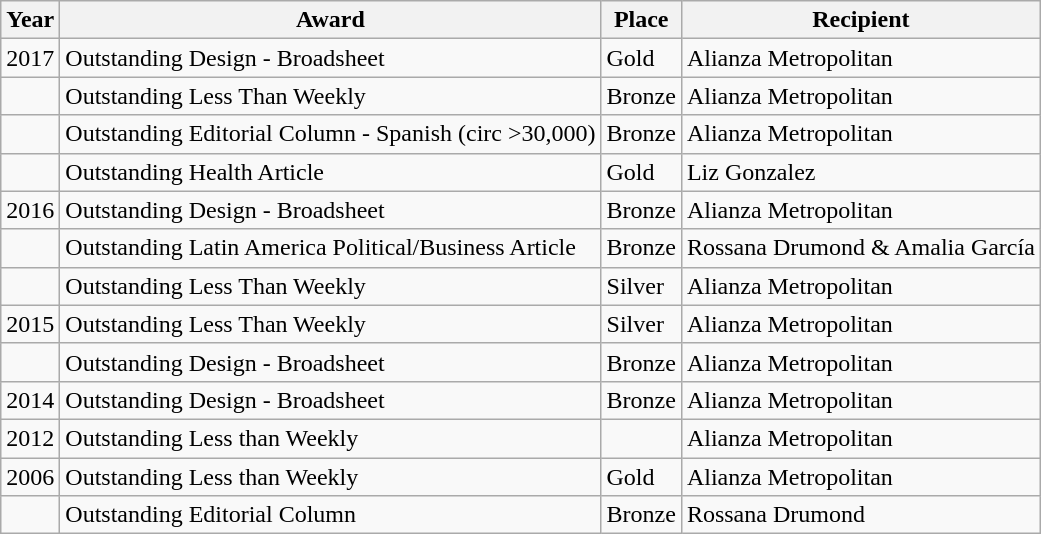<table class="wikitable">
<tr>
<th>Year</th>
<th>Award</th>
<th>Place</th>
<th>Recipient</th>
</tr>
<tr>
<td>2017</td>
<td>Outstanding Design - Broadsheet</td>
<td>Gold</td>
<td>Alianza Metropolitan</td>
</tr>
<tr>
<td></td>
<td>Outstanding Less Than Weekly</td>
<td>Bronze</td>
<td>Alianza Metropolitan</td>
</tr>
<tr>
<td></td>
<td>Outstanding Editorial Column - Spanish (circ >30,000)</td>
<td>Bronze</td>
<td>Alianza Metropolitan</td>
</tr>
<tr>
<td></td>
<td>Outstanding Health Article</td>
<td>Gold</td>
<td>Liz Gonzalez</td>
</tr>
<tr>
<td>2016</td>
<td>Outstanding Design - Broadsheet</td>
<td>Bronze</td>
<td>Alianza Metropolitan</td>
</tr>
<tr>
<td></td>
<td>Outstanding Latin America Political/Business Article</td>
<td>Bronze</td>
<td>Rossana Drumond & Amalia García</td>
</tr>
<tr>
<td></td>
<td>Outstanding Less Than Weekly</td>
<td>Silver</td>
<td>Alianza Metropolitan</td>
</tr>
<tr>
<td>2015</td>
<td>Outstanding Less Than Weekly</td>
<td>Silver</td>
<td>Alianza Metropolitan</td>
</tr>
<tr>
<td></td>
<td>Outstanding Design - Broadsheet</td>
<td>Bronze</td>
<td>Alianza Metropolitan</td>
</tr>
<tr>
<td>2014</td>
<td>Outstanding Design - Broadsheet</td>
<td>Bronze</td>
<td>Alianza Metropolitan</td>
</tr>
<tr>
<td>2012</td>
<td>Outstanding Less than Weekly</td>
<td></td>
<td>Alianza Metropolitan</td>
</tr>
<tr>
<td>2006</td>
<td>Outstanding Less than Weekly</td>
<td>Gold</td>
<td>Alianza Metropolitan</td>
</tr>
<tr>
<td></td>
<td>Outstanding Editorial Column</td>
<td>Bronze</td>
<td>Rossana Drumond</td>
</tr>
</table>
